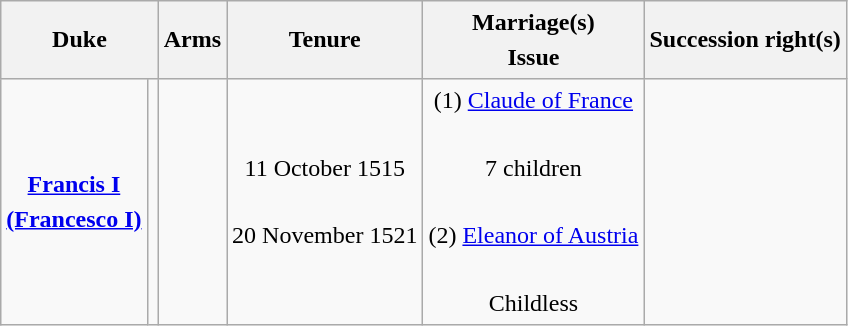<table class="wikitable" style="line-height:1.4em; text-align:center">
<tr>
<th colspan=2>Duke</th>
<th>Arms</th>
<th>Tenure</th>
<th>Marriage(s)<br>Issue</th>
<th>Succession right(s)</th>
</tr>
<tr>
<td><strong><a href='#'>Francis I<br><span><span>(Francesco I)</span></span></a></strong><br></td>
<td></td>
<td></td>
<td>11 October 1515<br><br>20 November 1521</td>
<td>(1) <a href='#'>Claude of France</a><br><br>7 children<br><br>(2) <a href='#'>Eleanor of Austria</a><br><br>Childless</td>
<td></td>
</tr>
</table>
